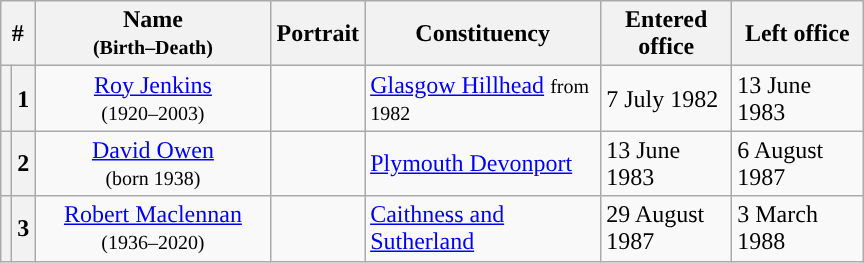<table class="wikitable">
<tr>
<th colspan=2>#</th>
<th width=150>Name<br><small>(Birth–Death)</small></th>
<th>Portrait</th>
<th width=150>Constituency</th>
<th width=80>Entered office</th>
<th width=80>Left office</th>
</tr>
<tr>
<th style="background:"></th>
<th>1</th>
<td style="text-align:center;"><a href='#'>Roy Jenkins</a><br><small>(1920–2003)</small></td>
<td></td>
<td><a href='#'>Glasgow Hillhead</a> <small>from 1982</small></td>
<td>7 July 1982</td>
<td>13 June 1983</td>
</tr>
<tr>
<th style="background:"></th>
<th>2</th>
<td style="text-align:center;"><a href='#'>David Owen</a><br><small>(born 1938)</small></td>
<td></td>
<td><a href='#'>Plymouth Devonport</a></td>
<td>13 June 1983</td>
<td>6 August 1987</td>
</tr>
<tr>
<th style="background:"></th>
<th>3</th>
<td style="text-align:center;"><a href='#'>Robert Maclennan</a><br><small>(1936–2020)</small></td>
<td></td>
<td><a href='#'>Caithness and Sutherland</a></td>
<td>29 August 1987</td>
<td>3 March 1988</td>
</tr>
</table>
